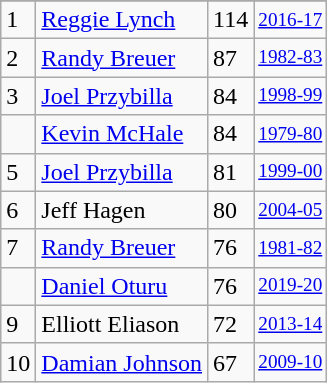<table class="wikitable">
<tr>
</tr>
<tr>
<td>1</td>
<td><a href='#'>Reggie Lynch</a></td>
<td>114</td>
<td style="font-size:80%;"><a href='#'>2016-17</a></td>
</tr>
<tr>
<td>2</td>
<td><a href='#'>Randy Breuer</a></td>
<td>87</td>
<td style="font-size:80%;"><a href='#'>1982-83</a></td>
</tr>
<tr>
<td>3</td>
<td><a href='#'>Joel Przybilla</a></td>
<td>84</td>
<td style="font-size:80%;"><a href='#'>1998-99</a></td>
</tr>
<tr>
<td></td>
<td><a href='#'>Kevin McHale</a></td>
<td>84</td>
<td style="font-size:80%;"><a href='#'>1979-80</a></td>
</tr>
<tr>
<td>5</td>
<td><a href='#'>Joel Przybilla</a></td>
<td>81</td>
<td style="font-size:80%;"><a href='#'>1999-00</a></td>
</tr>
<tr>
<td>6</td>
<td>Jeff Hagen</td>
<td>80</td>
<td style="font-size:80%;"><a href='#'>2004-05</a></td>
</tr>
<tr>
<td>7</td>
<td><a href='#'>Randy Breuer</a></td>
<td>76</td>
<td style="font-size:80%;"><a href='#'>1981-82</a></td>
</tr>
<tr>
<td></td>
<td><a href='#'>Daniel Oturu</a></td>
<td>76</td>
<td style="font-size:80%;"><a href='#'>2019-20</a></td>
</tr>
<tr>
<td>9</td>
<td>Elliott Eliason</td>
<td>72</td>
<td style="font-size:80%;"><a href='#'>2013-14</a></td>
</tr>
<tr>
<td>10</td>
<td><a href='#'>Damian Johnson</a></td>
<td>67</td>
<td style="font-size:80%;"><a href='#'>2009-10</a></td>
</tr>
</table>
